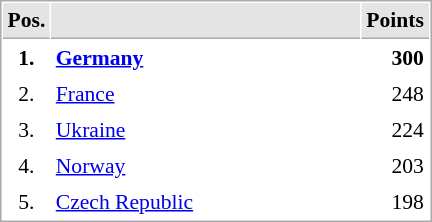<table cellspacing="1" cellpadding="3" style="border:1px solid #AAAAAA;font-size:90%">
<tr bgcolor="#E4E4E4">
<th style="border-bottom:1px solid #AAAAAA" width=10>Pos.</th>
<th style="border-bottom:1px solid #AAAAAA" width=200></th>
<th style="border-bottom:1px solid #AAAAAA" width=20>Points</th>
</tr>
<tr>
<td align="center"><strong>1.</strong></td>
<td> <strong><a href='#'>Germany</a></strong></td>
<td align="right"><strong>300</strong></td>
</tr>
<tr>
<td align="center">2.</td>
<td> <a href='#'>France</a></td>
<td align="right">248</td>
</tr>
<tr>
<td align="center">3.</td>
<td> <a href='#'>Ukraine</a></td>
<td align="right">224</td>
</tr>
<tr>
<td align="center">4.</td>
<td> <a href='#'>Norway</a></td>
<td align="right">203</td>
</tr>
<tr>
<td align="center">5.</td>
<td> <a href='#'>Czech Republic</a></td>
<td align="right">198</td>
</tr>
</table>
